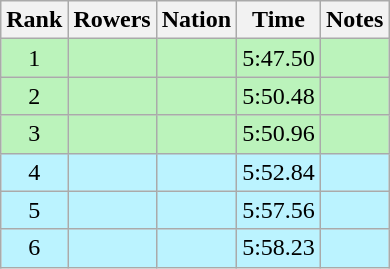<table class="wikitable sortable" style="text-align:center">
<tr>
<th>Rank</th>
<th>Rowers</th>
<th>Nation</th>
<th>Time</th>
<th>Notes</th>
</tr>
<tr bgcolor=bbf3bb>
<td>1</td>
<td align=left data-sort-value="Abbagnale, Agostino"></td>
<td align=left></td>
<td>5:47.50</td>
<td></td>
</tr>
<tr bgcolor=bbf3bb>
<td>2</td>
<td align=left data-sort-value="Bogs, Steffen"></td>
<td align=left></td>
<td>5:50.48</td>
<td></td>
</tr>
<tr bgcolor=bbf3bb>
<td>3</td>
<td align=left data-sort-value="Dózsa, Ferenc"></td>
<td align=left></td>
<td>5:50.96</td>
<td></td>
</tr>
<tr bgcolor=bbf3ff>
<td>4</td>
<td align=left data-sort-value="Bakker, Robert"></td>
<td align=left></td>
<td>5:52.84</td>
<td></td>
</tr>
<tr bgcolor=bbf3ff>
<td>5</td>
<td align=left data-sort-value="D'Andrilli, Rubén"></td>
<td align=left></td>
<td>5:57.56</td>
<td></td>
</tr>
<tr bgcolor=bbf3ff>
<td>6</td>
<td align=left data-sort-value="Dózsa, Ferenc"></td>
<td align=left></td>
<td>5:58.23</td>
<td></td>
</tr>
</table>
